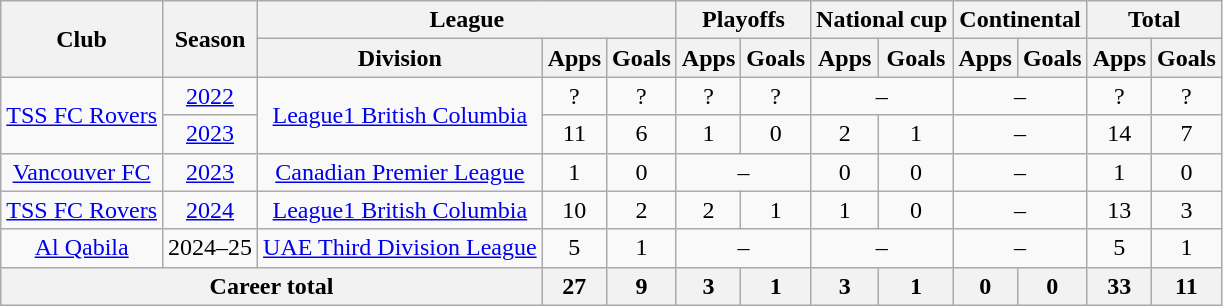<table class="wikitable" style="text-align: center">
<tr>
<th rowspan="2">Club</th>
<th rowspan="2">Season</th>
<th colspan="3">League</th>
<th colspan="2">Playoffs</th>
<th colspan="2">National cup</th>
<th colspan="2">Continental</th>
<th colspan="2">Total</th>
</tr>
<tr>
<th>Division</th>
<th>Apps</th>
<th>Goals</th>
<th>Apps</th>
<th>Goals</th>
<th>Apps</th>
<th>Goals</th>
<th>Apps</th>
<th>Goals</th>
<th>Apps</th>
<th>Goals</th>
</tr>
<tr>
<td rowspan=2><a href='#'>TSS FC Rovers</a></td>
<td><a href='#'>2022</a></td>
<td rowspan=2><a href='#'>League1 British Columbia</a></td>
<td>?</td>
<td>?</td>
<td>?</td>
<td>?</td>
<td colspan="2">–</td>
<td colspan="2">–</td>
<td>?</td>
<td>?</td>
</tr>
<tr>
<td><a href='#'>2023</a></td>
<td>11</td>
<td>6</td>
<td>1</td>
<td>0</td>
<td>2</td>
<td>1</td>
<td colspan="2">–</td>
<td>14</td>
<td>7</td>
</tr>
<tr>
<td><a href='#'>Vancouver FC</a></td>
<td><a href='#'>2023</a></td>
<td><a href='#'>Canadian Premier League</a></td>
<td>1</td>
<td>0</td>
<td colspan="2">–</td>
<td>0</td>
<td>0</td>
<td colspan="2">–</td>
<td>1</td>
<td>0</td>
</tr>
<tr>
<td><a href='#'>TSS FC Rovers</a></td>
<td><a href='#'>2024</a></td>
<td><a href='#'>League1 British Columbia</a></td>
<td>10</td>
<td>2</td>
<td>2</td>
<td>1</td>
<td>1</td>
<td>0</td>
<td colspan="2">–</td>
<td>13</td>
<td>3</td>
</tr>
<tr>
<td><a href='#'>Al Qabila</a></td>
<td>2024–25</td>
<td><a href='#'>UAE Third Division League</a></td>
<td>5</td>
<td>1</td>
<td colspan="2">–</td>
<td colspan="2">–</td>
<td colspan="2">–</td>
<td>5</td>
<td>1</td>
</tr>
<tr>
<th colspan="3">Career total</th>
<th>27</th>
<th>9</th>
<th>3</th>
<th>1</th>
<th>3</th>
<th>1</th>
<th>0</th>
<th>0</th>
<th>33</th>
<th>11</th>
</tr>
</table>
